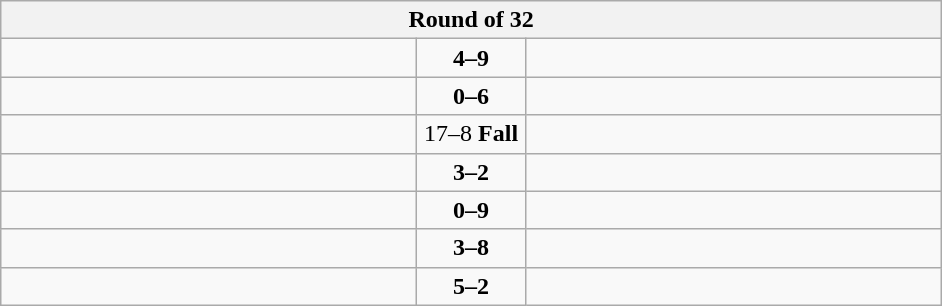<table class="wikitable" style="text-align: center;">
<tr>
<th colspan=3>Round of 32</th>
</tr>
<tr>
<td align=left width="270"></td>
<td align=center width="65"><strong>4–9</strong></td>
<td align=left width="270"><strong></strong></td>
</tr>
<tr>
<td align=left></td>
<td align=center><strong>0–6</strong></td>
<td align=left><strong></strong></td>
</tr>
<tr>
<td align=left><strong></strong></td>
<td align=center>17–8 <strong>Fall</strong></td>
<td align=left></td>
</tr>
<tr>
<td align=left><strong></strong></td>
<td align=center><strong>3–2</strong></td>
<td align=left></td>
</tr>
<tr>
<td align=left></td>
<td align=center><strong>0–9</strong></td>
<td align=left><strong></strong></td>
</tr>
<tr>
<td align=left></td>
<td align=center><strong>3–8</strong></td>
<td align=left><strong></strong></td>
</tr>
<tr>
<td align=left><strong></strong></td>
<td align=center><strong>5–2</strong></td>
<td align=left></td>
</tr>
</table>
